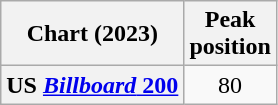<table class="wikitable sortable plainrowheaders" style="text-align:center">
<tr>
<th scope="col">Chart (2023)</th>
<th scope="col">Peak<br>position</th>
</tr>
<tr>
<th scope="row">US <a href='#'><em>Billboard</em> 200</a></th>
<td>80</td>
</tr>
</table>
